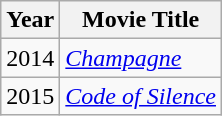<table class="wikitable sortable">
<tr>
<th>Year</th>
<th>Movie Title</th>
</tr>
<tr>
<td>2014</td>
<td><a href='#'><em>Champagne</em></a></td>
</tr>
<tr>
<td>2015</td>
<td><a href='#'><em>Code of Silence</em></a></td>
</tr>
</table>
